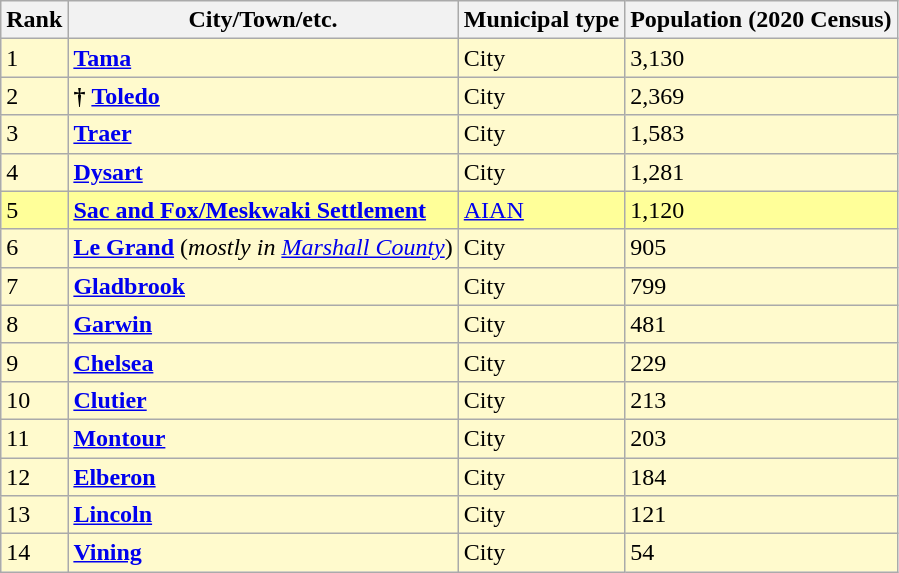<table class="wikitable sortable">
<tr>
<th>Rank</th>
<th>City/Town/etc.</th>
<th>Municipal type</th>
<th>Population (2020 Census)</th>
</tr>
<tr style="background-color:#FFFACD;">
<td>1</td>
<td><strong><a href='#'>Tama</a></strong></td>
<td>City</td>
<td>3,130</td>
</tr>
<tr style="background-color:#FFFACD;">
<td>2</td>
<td><strong>†</strong> <strong><a href='#'>Toledo</a></strong></td>
<td>City</td>
<td>2,369</td>
</tr>
<tr style="background-color:#FFFACD;">
<td>3</td>
<td><strong><a href='#'>Traer</a></strong></td>
<td>City</td>
<td>1,583</td>
</tr>
<tr style="background-color:#FFFACD;">
<td>4</td>
<td><strong><a href='#'>Dysart</a></strong></td>
<td>City</td>
<td>1,281</td>
</tr>
<tr style="background-color:#FFFF99;">
<td>5</td>
<td><strong><a href='#'>Sac and Fox/Meskwaki Settlement</a></strong></td>
<td><a href='#'>AIAN</a></td>
<td>1,120</td>
</tr>
<tr style="background-color:#FFFACD;">
<td>6</td>
<td><strong><a href='#'>Le Grand</a></strong>  (<em>mostly in <a href='#'>Marshall County</a></em>)</td>
<td>City</td>
<td>905</td>
</tr>
<tr style="background-color:#FFFACD;">
<td>7</td>
<td><strong><a href='#'>Gladbrook</a></strong></td>
<td>City</td>
<td>799</td>
</tr>
<tr style="background-color:#FFFACD;">
<td>8</td>
<td><strong><a href='#'>Garwin</a></strong></td>
<td>City</td>
<td>481</td>
</tr>
<tr style="background-color:#FFFACD;">
<td>9</td>
<td><strong><a href='#'>Chelsea</a></strong></td>
<td>City</td>
<td>229</td>
</tr>
<tr style="background-color:#FFFACD;">
<td>10</td>
<td><strong><a href='#'>Clutier</a></strong></td>
<td>City</td>
<td>213</td>
</tr>
<tr style="background-color:#FFFACD;">
<td>11</td>
<td><strong><a href='#'>Montour</a></strong></td>
<td>City</td>
<td>203</td>
</tr>
<tr style="background-color:#FFFACD;">
<td>12</td>
<td><strong><a href='#'>Elberon</a></strong></td>
<td>City</td>
<td>184</td>
</tr>
<tr style="background-color:#FFFACD;">
<td>13</td>
<td><strong><a href='#'>Lincoln</a></strong></td>
<td>City</td>
<td>121</td>
</tr>
<tr style="background-color:#FFFACD;">
<td>14</td>
<td><strong><a href='#'>Vining</a></strong></td>
<td>City</td>
<td>54</td>
</tr>
</table>
